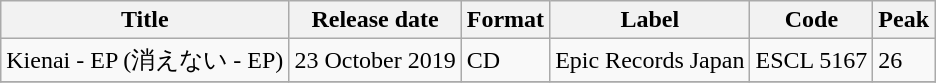<table class="wikitable">
<tr>
<th>Title</th>
<th>Release date</th>
<th>Format</th>
<th>Label</th>
<th>Code</th>
<th>Peak</th>
</tr>
<tr>
<td>Kienai - EP (消えない - EP)</td>
<td>23 October 2019</td>
<td>CD</td>
<td>Epic Records Japan</td>
<td>ESCL 5167</td>
<td>26</td>
</tr>
<tr>
</tr>
</table>
